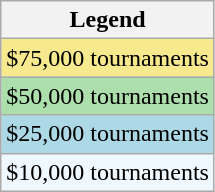<table class=wikitable>
<tr>
<th>Legend</th>
</tr>
<tr style="background:#f7e98e;">
<td>$75,000 tournaments</td>
</tr>
<tr style="background:#addfad;">
<td>$50,000 tournaments</td>
</tr>
<tr style="background:lightblue;">
<td>$25,000 tournaments</td>
</tr>
<tr style="background:#f0f8ff;">
<td>$10,000 tournaments</td>
</tr>
</table>
